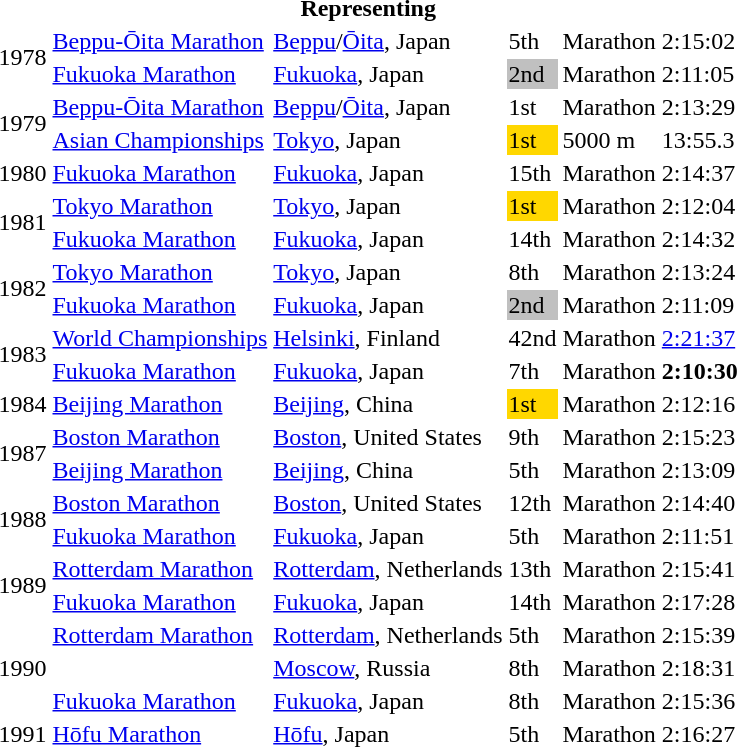<table>
<tr>
<th colspan="6">Representing </th>
</tr>
<tr>
<td rowspan=2>1978</td>
<td><a href='#'>Beppu-Ōita Marathon</a></td>
<td><a href='#'>Beppu</a>/<a href='#'>Ōita</a>, Japan</td>
<td>5th</td>
<td>Marathon</td>
<td>2:15:02</td>
</tr>
<tr>
<td><a href='#'>Fukuoka Marathon</a></td>
<td><a href='#'>Fukuoka</a>, Japan</td>
<td bgcolor="silver">2nd</td>
<td>Marathon</td>
<td>2:11:05</td>
</tr>
<tr>
<td rowspan=2>1979</td>
<td><a href='#'>Beppu-Ōita Marathon</a></td>
<td><a href='#'>Beppu</a>/<a href='#'>Ōita</a>, Japan</td>
<td bgcolo=gold>1st</td>
<td>Marathon</td>
<td>2:13:29</td>
</tr>
<tr>
<td><a href='#'>Asian Championships</a></td>
<td><a href='#'>Tokyo</a>, Japan</td>
<td bgcolor="gold">1st</td>
<td>5000 m</td>
<td>13:55.3</td>
</tr>
<tr>
<td>1980</td>
<td><a href='#'>Fukuoka Marathon</a></td>
<td><a href='#'>Fukuoka</a>, Japan</td>
<td>15th</td>
<td>Marathon</td>
<td>2:14:37</td>
</tr>
<tr>
<td rowspan=2>1981</td>
<td><a href='#'>Tokyo Marathon</a></td>
<td><a href='#'>Tokyo</a>, Japan</td>
<td bgcolor="gold">1st</td>
<td>Marathon</td>
<td>2:12:04</td>
</tr>
<tr>
<td><a href='#'>Fukuoka Marathon</a></td>
<td><a href='#'>Fukuoka</a>, Japan</td>
<td>14th</td>
<td>Marathon</td>
<td>2:14:32</td>
</tr>
<tr>
<td rowspan=2>1982</td>
<td><a href='#'>Tokyo Marathon</a></td>
<td><a href='#'>Tokyo</a>, Japan</td>
<td>8th</td>
<td>Marathon</td>
<td>2:13:24</td>
</tr>
<tr>
<td><a href='#'>Fukuoka Marathon</a></td>
<td><a href='#'>Fukuoka</a>, Japan</td>
<td bgcolor="silver">2nd</td>
<td>Marathon</td>
<td>2:11:09</td>
</tr>
<tr>
<td rowspan=2>1983</td>
<td><a href='#'>World Championships</a></td>
<td><a href='#'>Helsinki</a>, Finland</td>
<td>42nd</td>
<td>Marathon</td>
<td><a href='#'>2:21:37</a></td>
</tr>
<tr>
<td><a href='#'>Fukuoka Marathon</a></td>
<td><a href='#'>Fukuoka</a>, Japan</td>
<td>7th</td>
<td>Marathon</td>
<td><strong>2:10:30</strong></td>
</tr>
<tr>
<td>1984</td>
<td><a href='#'>Beijing Marathon</a></td>
<td><a href='#'>Beijing</a>, China</td>
<td bgcolor="gold">1st</td>
<td>Marathon</td>
<td>2:12:16</td>
</tr>
<tr>
<td rowspan=2>1987</td>
<td><a href='#'>Boston Marathon</a></td>
<td><a href='#'>Boston</a>, United States</td>
<td>9th</td>
<td>Marathon</td>
<td>2:15:23</td>
</tr>
<tr>
<td><a href='#'>Beijing Marathon</a></td>
<td><a href='#'>Beijing</a>, China</td>
<td>5th</td>
<td>Marathon</td>
<td>2:13:09</td>
</tr>
<tr>
<td rowspan=2>1988</td>
<td><a href='#'>Boston Marathon</a></td>
<td><a href='#'>Boston</a>, United States</td>
<td>12th</td>
<td>Marathon</td>
<td>2:14:40</td>
</tr>
<tr>
<td><a href='#'>Fukuoka Marathon</a></td>
<td><a href='#'>Fukuoka</a>, Japan</td>
<td>5th</td>
<td>Marathon</td>
<td>2:11:51</td>
</tr>
<tr>
<td rowspan=2>1989</td>
<td><a href='#'>Rotterdam Marathon</a></td>
<td><a href='#'>Rotterdam</a>, Netherlands</td>
<td>13th</td>
<td>Marathon</td>
<td>2:15:41</td>
</tr>
<tr>
<td><a href='#'>Fukuoka Marathon</a></td>
<td><a href='#'>Fukuoka</a>, Japan</td>
<td>14th</td>
<td>Marathon</td>
<td>2:17:28</td>
</tr>
<tr>
<td rowspan=3>1990</td>
<td><a href='#'>Rotterdam Marathon</a></td>
<td><a href='#'>Rotterdam</a>, Netherlands</td>
<td>5th</td>
<td>Marathon</td>
<td>2:15:39</td>
</tr>
<tr>
<td></td>
<td><a href='#'>Moscow</a>, Russia</td>
<td>8th</td>
<td>Marathon</td>
<td>2:18:31</td>
</tr>
<tr>
<td><a href='#'>Fukuoka Marathon</a></td>
<td><a href='#'>Fukuoka</a>, Japan</td>
<td>8th</td>
<td>Marathon</td>
<td>2:15:36</td>
</tr>
<tr>
<td>1991</td>
<td><a href='#'>Hōfu Marathon</a></td>
<td><a href='#'>Hōfu</a>, Japan</td>
<td>5th</td>
<td>Marathon</td>
<td>2:16:27</td>
</tr>
</table>
